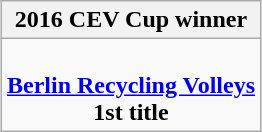<table class=wikitable style="text-align:center; margin:auto">
<tr>
<th>2016 CEV Cup winner</th>
</tr>
<tr>
<td><br><strong><a href='#'>Berlin Recycling Volleys</a></strong><br> <strong>1st title</strong></td>
</tr>
</table>
